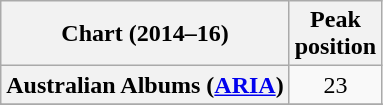<table class="wikitable sortable plainrowheaders" style="text-align:center">
<tr>
<th>Chart (2014–16)</th>
<th>Peak<br>position</th>
</tr>
<tr>
<th scope="row">Australian Albums (<a href='#'>ARIA</a>)</th>
<td>23</td>
</tr>
<tr>
</tr>
<tr>
</tr>
<tr>
</tr>
<tr>
</tr>
</table>
